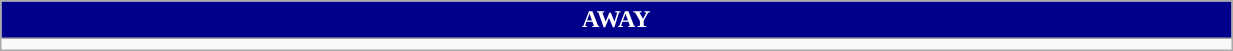<table class="wikitable collapsible collapsed" style="width:65%">
<tr>
<th colspan=6 ! style="color:#FFFFFF; background:Darkblue">AWAY</th>
</tr>
<tr>
<td></td>
</tr>
</table>
